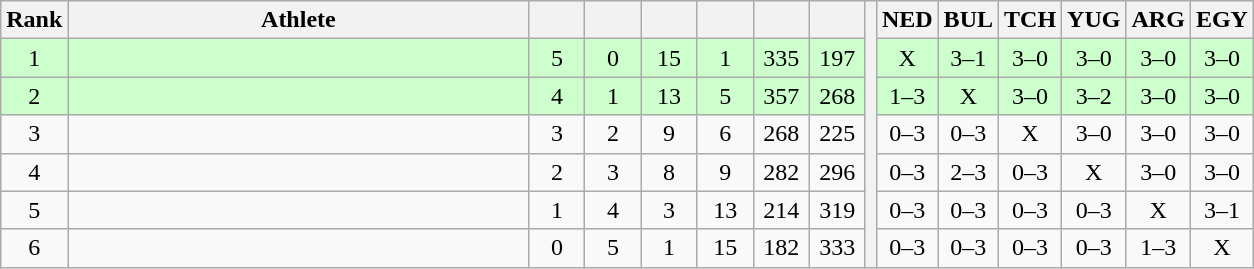<table class="wikitable" style="text-align:center">
<tr>
<th>Rank</th>
<th width=300>Athlete</th>
<th width=30></th>
<th width=30></th>
<th width=30></th>
<th width=30></th>
<th width=30></th>
<th width=30></th>
<th rowspan=7></th>
<th width=30>NED</th>
<th width=30>BUL</th>
<th width=30>TCH</th>
<th width=30>YUG</th>
<th width=30>ARG</th>
<th width=30>EGY</th>
</tr>
<tr style="background-color:#ccffcc;">
<td>1</td>
<td align=left></td>
<td>5</td>
<td>0</td>
<td>15</td>
<td>1</td>
<td>335</td>
<td>197</td>
<td>X</td>
<td>3–1</td>
<td>3–0</td>
<td>3–0</td>
<td>3–0</td>
<td>3–0</td>
</tr>
<tr style="background-color:#ccffcc;">
<td>2</td>
<td align=left></td>
<td>4</td>
<td>1</td>
<td>13</td>
<td>5</td>
<td>357</td>
<td>268</td>
<td>1–3</td>
<td>X</td>
<td>3–0</td>
<td>3–2</td>
<td>3–0</td>
<td>3–0</td>
</tr>
<tr>
<td>3</td>
<td align=left></td>
<td>3</td>
<td>2</td>
<td>9</td>
<td>6</td>
<td>268</td>
<td>225</td>
<td>0–3</td>
<td>0–3</td>
<td>X</td>
<td>3–0</td>
<td>3–0</td>
<td>3–0</td>
</tr>
<tr>
<td>4</td>
<td align=left></td>
<td>2</td>
<td>3</td>
<td>8</td>
<td>9</td>
<td>282</td>
<td>296</td>
<td>0–3</td>
<td>2–3</td>
<td>0–3</td>
<td>X</td>
<td>3–0</td>
<td>3–0</td>
</tr>
<tr>
<td>5</td>
<td align=left></td>
<td>1</td>
<td>4</td>
<td>3</td>
<td>13</td>
<td>214</td>
<td>319</td>
<td>0–3</td>
<td>0–3</td>
<td>0–3</td>
<td>0–3</td>
<td>X</td>
<td>3–1</td>
</tr>
<tr>
<td>6</td>
<td align=left></td>
<td>0</td>
<td>5</td>
<td>1</td>
<td>15</td>
<td>182</td>
<td>333</td>
<td>0–3</td>
<td>0–3</td>
<td>0–3</td>
<td>0–3</td>
<td>1–3</td>
<td>X</td>
</tr>
</table>
